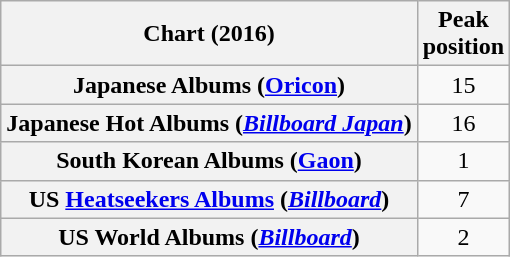<table class="wikitable sortable plainrowheaders" style="text-align:center">
<tr>
<th scope="col">Chart (2016)</th>
<th scope="col">Peak<br>position</th>
</tr>
<tr>
<th scope="row">Japanese Albums (<a href='#'>Oricon</a>)</th>
<td>15</td>
</tr>
<tr>
<th scope="row">Japanese Hot Albums (<em><a href='#'>Billboard Japan</a></em>)</th>
<td>16</td>
</tr>
<tr>
<th scope="row">South Korean Albums (<a href='#'>Gaon</a>)</th>
<td>1</td>
</tr>
<tr>
<th scope="row">US <a href='#'>Heatseekers Albums</a> (<em><a href='#'>Billboard</a></em>)</th>
<td>7</td>
</tr>
<tr>
<th scope="row">US World Albums (<em><a href='#'>Billboard</a></em>)</th>
<td>2</td>
</tr>
</table>
